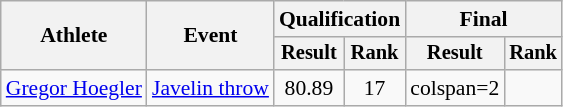<table class=wikitable style=font-size:90%;text-align:center>
<tr>
<th rowspan=2>Athlete</th>
<th rowspan=2>Event</th>
<th colspan=2>Qualification</th>
<th colspan=2>Final</th>
</tr>
<tr style=font-size:95%>
<th>Result</th>
<th>Rank</th>
<th>Result</th>
<th>Rank</th>
</tr>
<tr>
<td align=left><a href='#'>Gregor Hoegler</a></td>
<td align=left><a href='#'>Javelin throw</a></td>
<td>80.89</td>
<td>17</td>
<td>colspan=2 </td>
</tr>
</table>
